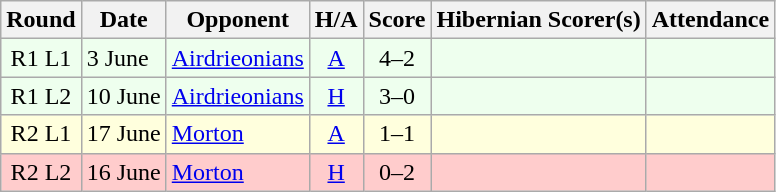<table class="wikitable" style="text-align:center">
<tr>
<th>Round</th>
<th>Date</th>
<th>Opponent</th>
<th>H/A</th>
<th>Score</th>
<th>Hibernian Scorer(s)</th>
<th>Attendance</th>
</tr>
<tr bgcolor=#EEFFEE>
<td>R1 L1</td>
<td align=left>3 June</td>
<td align=left><a href='#'>Airdrieonians</a></td>
<td><a href='#'>A</a></td>
<td>4–2</td>
<td align=left></td>
<td></td>
</tr>
<tr bgcolor=#EEFFEE>
<td>R1 L2</td>
<td align=left>10 June</td>
<td align=left><a href='#'>Airdrieonians</a></td>
<td><a href='#'>H</a></td>
<td>3–0</td>
<td align=left></td>
<td></td>
</tr>
<tr bgcolor=#FFFFDD>
<td>R2 L1</td>
<td align=left>17 June</td>
<td align=left><a href='#'>Morton</a></td>
<td><a href='#'>A</a></td>
<td>1–1</td>
<td align=left></td>
<td></td>
</tr>
<tr bgcolor=#FFCCCC>
<td>R2 L2</td>
<td align=left>16 June</td>
<td align=left><a href='#'>Morton</a></td>
<td><a href='#'>H</a></td>
<td>0–2</td>
<td align=left></td>
<td></td>
</tr>
</table>
